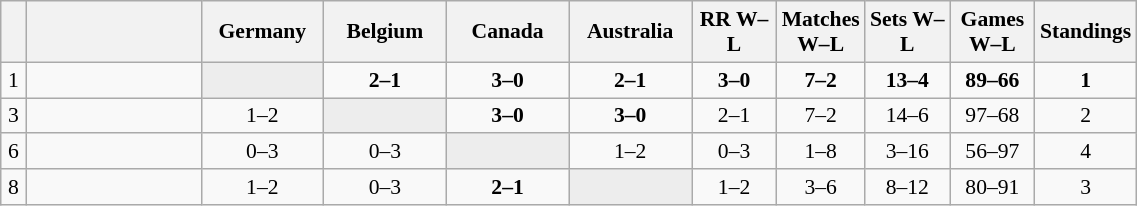<table class="wikitable" style="text-align:center; font-size:90%">
<tr>
<th width=10></th>
<th width=110></th>
<th width=75><strong>Germany</strong><br></th>
<th width=75>Belgium<br></th>
<th width=75>Canada<br></th>
<th width=75>Australia<br></th>
<th width=50>RR W–L</th>
<th width=50>Matches W–L</th>
<th width=50>Sets W–L</th>
<th width=50>Games W–L</th>
<th>Standings</th>
</tr>
<tr>
<td>1</td>
<td style="text-align:left;"><strong></strong></td>
<td style="background:#EDEDED;"></td>
<td><strong>2–1</strong></td>
<td><strong>3–0</strong></td>
<td><strong>2–1</strong></td>
<td><strong>3–0</strong></td>
<td><strong>7–2</strong></td>
<td><strong>13–4</strong></td>
<td><strong>89–66</strong></td>
<td><strong>1</strong></td>
</tr>
<tr>
<td>3</td>
<td style="text-align:left;"></td>
<td>1–2</td>
<td style="background:#EDEDED;"></td>
<td><strong>3–0</strong></td>
<td><strong>3–0</strong></td>
<td>2–1</td>
<td>7–2</td>
<td>14–6</td>
<td>97–68</td>
<td>2</td>
</tr>
<tr>
<td>6</td>
<td style="text-align:left;"></td>
<td>0–3</td>
<td>0–3</td>
<td style="background:#EDEDED;"></td>
<td>1–2</td>
<td>0–3</td>
<td>1–8</td>
<td>3–16</td>
<td>56–97</td>
<td>4</td>
</tr>
<tr>
<td>8</td>
<td style="text-align:left;"></td>
<td>1–2</td>
<td>0–3</td>
<td><strong>2–1</strong></td>
<td style="background:#EDEDED;"></td>
<td>1–2</td>
<td>3–6</td>
<td>8–12</td>
<td>80–91</td>
<td>3</td>
</tr>
</table>
